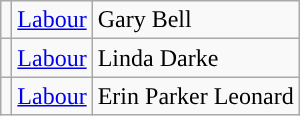<table class="wikitable">
<tr>
<td></td>
<td><a href='#'>Labour</a></td>
<td>Gary Bell</td>
</tr>
<tr>
<td></td>
<td><a href='#'>Labour</a></td>
<td>Linda Darke</td>
</tr>
<tr>
<td></td>
<td><a href='#'>Labour</a></td>
<td>Erin Parker Leonard</td>
</tr>
</table>
